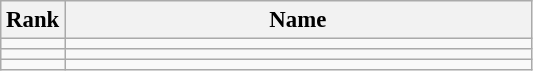<table class="wikitable" style="font-size:95%;">
<tr>
<th>Rank</th>
<th align="left" style="width: 20em">Name</th>
</tr>
<tr>
<td align="center"></td>
<td></td>
</tr>
<tr>
<td align="center"></td>
<td></td>
</tr>
<tr>
<td align="center"></td>
<td></td>
</tr>
</table>
